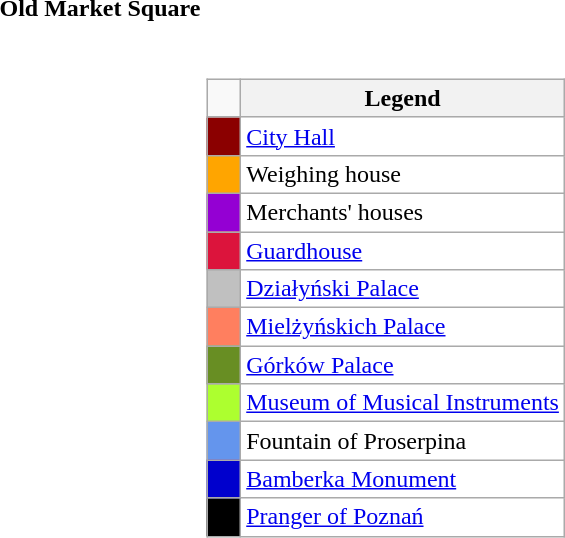<table class="mw-collapsible">
<tr>
<th>Old Market Square</th>
</tr>
<tr>
<td><br></td>
<td><br><table class="wikitable">
<tr>
<td width="15px"></td>
<th>Legend</th>
</tr>
<tr>
<td bgcolor="8B0000"></td>
<td bgcolor="FFFFFF"><a href='#'>City Hall</a></td>
</tr>
<tr>
<td bgcolor="FFA500"></td>
<td bgcolor="FFFFFF">Weighing house</td>
</tr>
<tr>
<td bgcolor="9400D3"></td>
<td bgcolor="FFFFFF">Merchants' houses</td>
</tr>
<tr>
<td bgcolor="DC143C"></td>
<td bgcolor="FFFFFF"><a href='#'>Guardhouse</a></td>
</tr>
<tr>
<td bgcolor="C0C0C0"></td>
<td bgcolor="FFFFFF"><a href='#'>Działyński Palace</a></td>
</tr>
<tr>
<td bgcolor="FF7F5F"></td>
<td bgcolor="FFFFFF"><a href='#'>Mielżyńskich Palace</a></td>
</tr>
<tr>
<td bgcolor="688E23"></td>
<td bgcolor="FFFFFF"><a href='#'>Górków Palace</a></td>
</tr>
<tr>
<td bgcolor="ADFF2F"></td>
<td bgcolor="FFFFFF"><a href='#'>Museum of Musical Instruments</a></td>
</tr>
<tr>
<td bgcolor="6495ED"></td>
<td bgcolor="FFFFFF">Fountain of Proserpina</td>
</tr>
<tr>
<td bgcolor="0000CD"></td>
<td bgcolor="FFFFFF"><a href='#'>Bamberka Monument</a></td>
</tr>
<tr>
<td bgcolor="000000"></td>
<td bgcolor="FFFFFF"><a href='#'>Pranger of Poznań</a></td>
</tr>
</table>
</td>
</tr>
</table>
